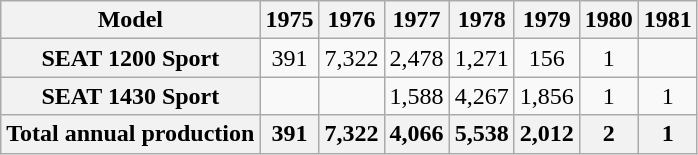<table class="wikitable" style="text-align:center">
<tr>
<th>Model</th>
<th>1975</th>
<th>1976</th>
<th>1977</th>
<th>1978</th>
<th>1979</th>
<th>1980</th>
<th>1981</th>
</tr>
<tr>
<th>SEAT 1200 Sport</th>
<td>391</td>
<td>7,322</td>
<td>2,478</td>
<td>1,271</td>
<td>156</td>
<td>1</td>
<td></td>
</tr>
<tr>
<th>SEAT 1430 Sport</th>
<td></td>
<td></td>
<td>1,588</td>
<td>4,267</td>
<td>1,856</td>
<td>1</td>
<td>1</td>
</tr>
<tr>
<th>Total annual production</th>
<th>391</th>
<th>7,322</th>
<th>4,066</th>
<th>5,538</th>
<th>2,012</th>
<th>2</th>
<th>1</th>
</tr>
</table>
